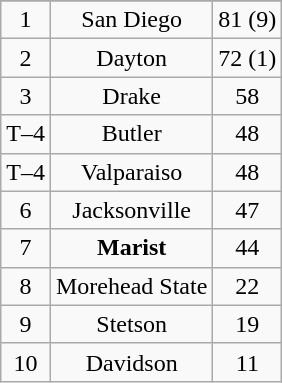<table class="wikitable">
<tr align="center">
</tr>
<tr align="center">
<td>1</td>
<td>San Diego</td>
<td>81 (9)</td>
</tr>
<tr align="center">
<td>2</td>
<td>Dayton</td>
<td>72 (1)</td>
</tr>
<tr align="center">
<td>3</td>
<td>Drake</td>
<td>58</td>
</tr>
<tr align="center">
<td>T–4</td>
<td>Butler</td>
<td>48</td>
</tr>
<tr align="center">
<td>T–4</td>
<td>Valparaiso</td>
<td>48</td>
</tr>
<tr align="center">
<td>6</td>
<td>Jacksonville</td>
<td>47</td>
</tr>
<tr align="center">
<td>7</td>
<td><strong>Marist</strong></td>
<td>44</td>
</tr>
<tr align="center">
<td>8</td>
<td>Morehead State</td>
<td>22</td>
</tr>
<tr align="center">
<td>9</td>
<td>Stetson</td>
<td>19</td>
</tr>
<tr align="center">
<td>10</td>
<td>Davidson</td>
<td>11</td>
</tr>
</table>
